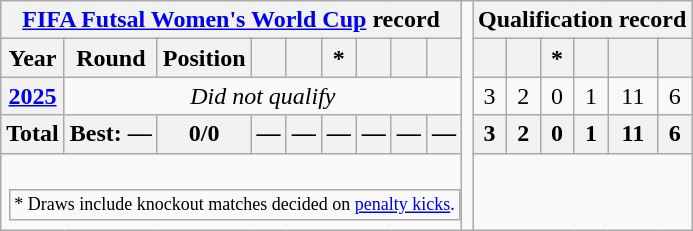<table class="wikitable" style="text-align: center;">
<tr>
<th colspan="9"><a href='#'>FIFA Futsal Women's World Cup</a> record</th>
<td rowspan=13></td>
<th colspan=6>Qualification record</th>
</tr>
<tr>
<th>Year</th>
<th>Round</th>
<th>Position</th>
<th></th>
<th></th>
<th>*</th>
<th></th>
<th></th>
<th></th>
<th></th>
<th></th>
<th>*</th>
<th></th>
<th></th>
<th></th>
</tr>
<tr>
<th> <a href='#'>2025</a></th>
<td colspan="8"><em>Did not qualify</em></td>
<td>3</td>
<td>2</td>
<td>0</td>
<td>1</td>
<td>11</td>
<td>6</td>
</tr>
<tr>
<th>Total</th>
<th>Best: —</th>
<th>0/0</th>
<th>—</th>
<th>—</th>
<th>—</th>
<th>—</th>
<th>—</th>
<th>—</th>
<th>3</th>
<th>2</th>
<th>0</th>
<th>1</th>
<th>11</th>
<th>6</th>
</tr>
<tr>
<td colspan="16"><br><table>
<tr>
<td style="font-size:12px">* Draws include knockout matches decided on <a href='#'>penalty kicks</a>.</td>
</tr>
</table>
</td>
</tr>
</table>
